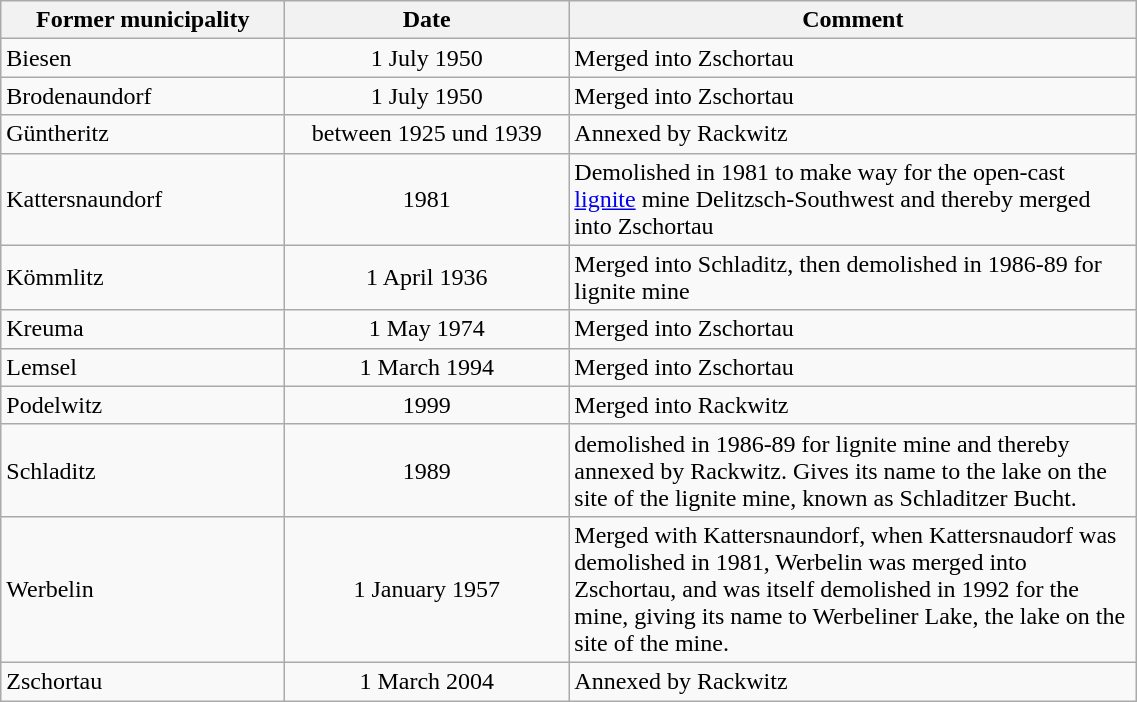<table width="60%" class="wikitable sortable">
<tr>
<th width="25%" bgcolor="#e4e0e4">Former municipality</th>
<th width="25%" bgcolor="#e4e0e4">Date</th>
<th width="100%" bgcolor="#e4e0e4">Comment</th>
</tr>
<tr>
<td>Biesen</td>
<td align="center">1 July 1950</td>
<td>Merged into Zschortau</td>
</tr>
<tr>
<td>Brodenaundorf</td>
<td align="center">1 July 1950</td>
<td>Merged into Zschortau</td>
</tr>
<tr>
<td>Güntheritz</td>
<td align="center">between 1925 und 1939</td>
<td>Annexed by Rackwitz</td>
</tr>
<tr>
<td>Kattersnaundorf</td>
<td align="center">1981</td>
<td>Demolished in 1981 to make way for the open-cast <a href='#'>lignite</a> mine Delitzsch-Southwest and thereby merged into Zschortau</td>
</tr>
<tr>
<td>Kömmlitz</td>
<td align="center">1 April 1936</td>
<td>Merged into Schladitz, then demolished in 1986-89 for lignite mine</td>
</tr>
<tr>
<td>Kreuma</td>
<td align="center">1 May 1974</td>
<td>Merged into Zschortau</td>
</tr>
<tr>
<td>Lemsel</td>
<td align="center">1 March 1994</td>
<td>Merged into Zschortau</td>
</tr>
<tr>
<td>Podelwitz</td>
<td align="center">1999</td>
<td>Merged into Rackwitz</td>
</tr>
<tr>
<td>Schladitz</td>
<td align="center">1989</td>
<td>demolished in 1986-89 for lignite mine and thereby annexed by Rackwitz. Gives its name to the lake on the site of the lignite mine, known as Schladitzer Bucht.</td>
</tr>
<tr>
<td>Werbelin</td>
<td align="center">1 January 1957</td>
<td>Merged with Kattersnaundorf, when Kattersnaudorf was demolished in 1981, Werbelin was merged into Zschortau, and was itself demolished in 1992 for the mine, giving its name to Werbeliner Lake, the lake on the site of the mine.</td>
</tr>
<tr>
<td>Zschortau</td>
<td align="center">1 March 2004</td>
<td>Annexed by Rackwitz</td>
</tr>
</table>
